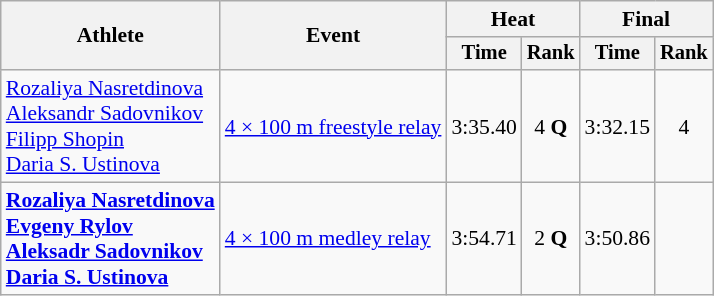<table class=wikitable style="font-size:90%">
<tr>
<th rowspan=2>Athlete</th>
<th rowspan=2>Event</th>
<th colspan="2">Heat</th>
<th colspan="2">Final</th>
</tr>
<tr style="font-size:95%">
<th>Time</th>
<th>Rank</th>
<th>Time</th>
<th>Rank</th>
</tr>
<tr align=center>
<td align=left><a href='#'>Rozaliya Nasretdinova</a><br><a href='#'>Aleksandr Sadovnikov</a><br><a href='#'>Filipp Shopin</a><br><a href='#'>Daria S. Ustinova</a></td>
<td align=left><a href='#'>4 × 100 m freestyle relay</a></td>
<td>3:35.40</td>
<td>4 <strong>Q</strong></td>
<td>3:32.15</td>
<td>4</td>
</tr>
<tr align=center>
<td align=left><strong><a href='#'>Rozaliya Nasretdinova</a><br><a href='#'>Evgeny Rylov</a><br><a href='#'>Aleksadr Sadovnikov</a><br><a href='#'>Daria S. Ustinova</a></strong></td>
<td align=left><a href='#'>4 × 100 m medley relay</a></td>
<td>3:54.71</td>
<td>2 <strong>Q</strong></td>
<td>3:50.86</td>
<td></td>
</tr>
</table>
